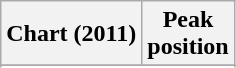<table class="wikitable sortable plainrowheaders" style="text-align:center">
<tr>
<th scope="col">Chart (2011)</th>
<th scope="col">Peak<br>position</th>
</tr>
<tr>
</tr>
<tr>
</tr>
</table>
